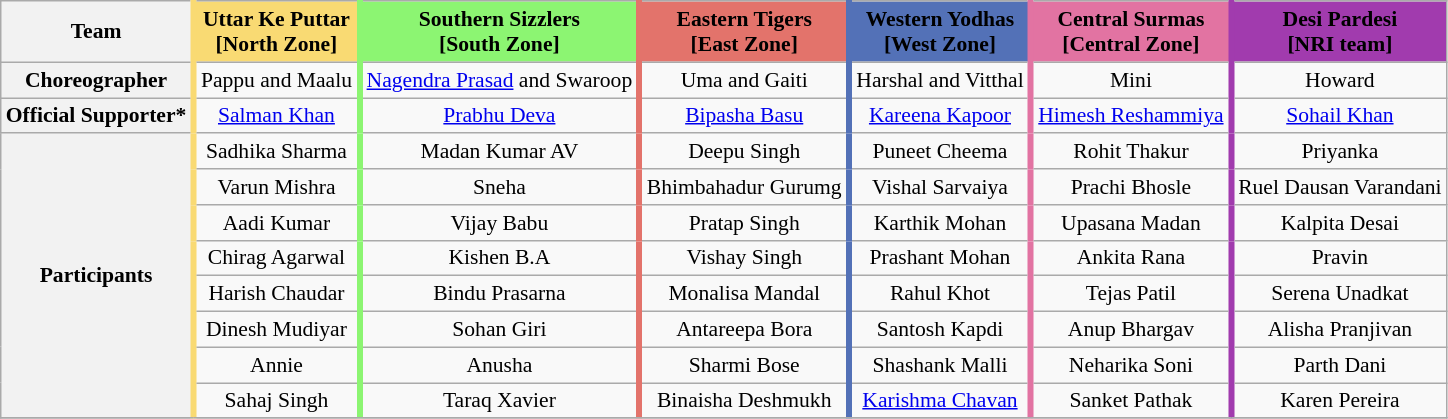<table class=wikitable style="text-align:center;font-size:.9em;">
<tr align=center>
<th>Team</th>
<th style="border-left:4px solid #F9DA73;background:#F9DA73;">Uttar Ke Puttar<br>[North Zone]</th>
<th style="border-left:4px solid #8CF572;background:#8CF572;">Southern Sizzlers<br>[South Zone]</th>
<th style="border-left:4px solid #E3736B;background:#E3736B;">Eastern Tigers<br>[East Zone]</th>
<th style="border-left:4px solid #5371B7;background:#5371B7;">Western Yodhas<br>[West Zone]</th>
<th style="border-left:4px solid #E273A2;background:#E273A2;">Central Surmas<br>[Central Zone]</th>
<th style="border-left:4px solid #A13BAE;background:#A13BAE;">Desi Pardesi<br>[NRI team]</th>
</tr>
<tr align=center>
<th>Choreographer</th>
<td style="border-left:4px solid #F9DA73;">Pappu and Maalu</td>
<td style="border-left:4px solid #8CF572;"><a href='#'>Nagendra Prasad</a> and Swaroop</td>
<td style="border-left:4px solid #E3736B;">Uma and Gaiti</td>
<td style="border-left:4px solid #5371B7;">Harshal and Vitthal</td>
<td style="border-left:4px solid #E273A2;">Mini</td>
<td style="border-left:4px solid #A13BAE;">Howard</td>
</tr>
<tr align=center>
<th>Official Supporter*</th>
<td style="border-left:4px solid #F9DA73;"><a href='#'>Salman Khan</a></td>
<td style="border-left:4px solid #8CF572;"><a href='#'>Prabhu Deva</a></td>
<td style="border-left:4px solid #E3736B;"><a href='#'>Bipasha Basu</a></td>
<td style="border-left:4px solid #5371B7;"><a href='#'>Kareena Kapoor</a></td>
<td style="border-left:4px solid #E273A2;"><a href='#'>Himesh Reshammiya</a></td>
<td style="border-left:4px solid #A13BAE;"><a href='#'>Sohail Khan</a></td>
</tr>
<tr align=center>
<th rowspan=8>Participants</th>
<td style="border-left:4px solid #F9DA73;">Sadhika Sharma</td>
<td style="border-left:4px solid #8CF572;">Madan Kumar AV</td>
<td style="border-left:4px solid #E3736B;">Deepu Singh</td>
<td style="border-left:4px solid #5371B7;">Puneet Cheema</td>
<td style="border-left:4px solid #E273A2;">Rohit Thakur</td>
<td style="border-left:4px solid #A13BAE;">Priyanka</td>
</tr>
<tr align=center>
<td style="border-left:4px solid #F9DA73;">Varun Mishra</td>
<td style="border-left:4px solid #8CF572;">Sneha</td>
<td style="border-left:4px solid #E3736B;">Bhimbahadur Gurumg</td>
<td style="border-left:4px solid #5371B7;">Vishal Sarvaiya</td>
<td style="border-left:4px solid #E273A2;">Prachi Bhosle</td>
<td style="border-left:4px solid #A13BAE;">Ruel Dausan Varandani</td>
</tr>
<tr align=center>
<td style="border-left:4px solid #F9DA73;">Aadi Kumar</td>
<td style="border-left:4px solid #8CF572;">Vijay Babu</td>
<td style="border-left:4px solid #E3736B;">Pratap Singh</td>
<td style="border-left:4px solid #5371B7;">Karthik Mohan</td>
<td style="border-left:4px solid #E273A2;">Upasana Madan</td>
<td style="border-left:4px solid #A13BAE;">Kalpita Desai</td>
</tr>
<tr align=center>
<td style="border-left:4px solid #F9DA73;">Chirag Agarwal</td>
<td style="border-left:4px solid #8CF572;">Kishen B.A</td>
<td style="border-left:4px solid #E3736B;">Vishay Singh</td>
<td style="border-left:4px solid #5371B7;">Prashant Mohan</td>
<td style="border-left:4px solid #E273A2;">Ankita Rana</td>
<td style="border-left:4px solid #A13BAE;">Pravin</td>
</tr>
<tr align=center>
<td style="border-left:4px solid #F9DA73;">Harish Chaudar</td>
<td style="border-left:4px solid #8CF572;">Bindu Prasarna</td>
<td style="border-left:4px solid #E3736B;">Monalisa Mandal</td>
<td style="border-left:4px solid #5371B7;">Rahul Khot</td>
<td style="border-left:4px solid #E273A2;">Tejas Patil</td>
<td style="border-left:4px solid #A13BAE;">Serena Unadkat</td>
</tr>
<tr align=center>
<td style="border-left:4px solid #F9DA73;">Dinesh Mudiyar</td>
<td style="border-left:4px solid #8CF572;">Sohan Giri</td>
<td style="border-left:4px solid #E3736B;">Antareepa Bora</td>
<td style="border-left:4px solid #5371B7;">Santosh Kapdi</td>
<td style="border-left:4px solid #E273A2;">Anup Bhargav</td>
<td style="border-left:4px solid #A13BAE;">Alisha Pranjivan</td>
</tr>
<tr align=center>
<td style="border-left:4px solid #F9DA73;">Annie</td>
<td style="border-left:4px solid #8CF572;">Anusha</td>
<td style="border-left:4px solid #E3736B;">Sharmi Bose</td>
<td style="border-left:4px solid #5371B7;">Shashank Malli</td>
<td style="border-left:4px solid #E273A2;">Neharika Soni</td>
<td style="border-left:4px solid #A13BAE;">Parth Dani</td>
</tr>
<tr align=center>
<td style="border-left:4px solid #F9DA73;">Sahaj Singh</td>
<td style="border-left:4px solid #8CF572;">Taraq Xavier</td>
<td style="border-left:4px solid #E3736B;">Binaisha Deshmukh</td>
<td style="border-left:4px solid #5371B7;"><a href='#'>Karishma Chavan</a></td>
<td style="border-left:4px solid #E273A2;">Sanket Pathak</td>
<td style="border-left:4px solid #A13BAE;">Karen Pereira</td>
</tr>
<tr>
</tr>
</table>
